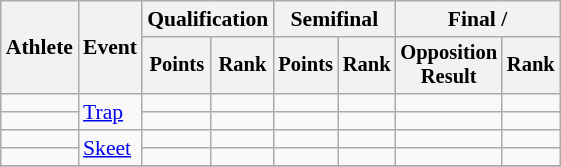<table class=wikitable style=font-size:90%;text-align:center>
<tr>
<th rowspan=2>Athlete</th>
<th rowspan=2>Event</th>
<th colspan=2>Qualification</th>
<th colspan=2>Semifinal</th>
<th colspan=2>Final / </th>
</tr>
<tr style=font-size:95%>
<th>Points</th>
<th>Rank</th>
<th>Points</th>
<th>Rank</th>
<th>Opposition<br>Result</th>
<th>Rank</th>
</tr>
<tr>
<td align=left></td>
<td align=left rowspan=2><a href='#'>Trap</a></td>
<td></td>
<td></td>
<td></td>
<td></td>
<td></td>
<td></td>
</tr>
<tr>
<td align=left></td>
<td></td>
<td></td>
<td></td>
<td></td>
<td></td>
<td></td>
</tr>
<tr>
<td align=left></td>
<td align=left rowspan=2><a href='#'>Skeet</a></td>
<td></td>
<td></td>
<td></td>
<td></td>
<td></td>
<td></td>
</tr>
<tr>
<td align=left></td>
<td></td>
<td></td>
<td></td>
<td></td>
<td></td>
<td></td>
</tr>
<tr>
</tr>
</table>
